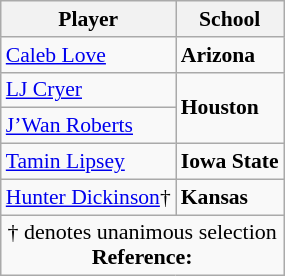<table class="wikitable" style="white-space:nowrap; font-size:90%;">
<tr>
<th>Player</th>
<th>School</th>
</tr>
<tr ,>
<td><a href='#'>Caleb Love</a></td>
<td><strong>Arizona</strong></td>
</tr>
<tr>
<td><a href='#'>LJ Cryer</a></td>
<td rowspan=2><strong>Houston</strong></td>
</tr>
<tr>
<td><a href='#'>J’Wan Roberts</a></td>
</tr>
<tr>
<td><a href='#'>Tamin Lipsey</a></td>
<td><strong>Iowa State</strong></td>
</tr>
<tr>
<td><a href='#'>Hunter Dickinson</a>†</td>
<td><strong>Kansas</strong></td>
</tr>
<tr>
<td colspan="4"  style="font-size:11pt; text-align:center;">† denotes unanimous selection<br><strong>Reference:</strong></td>
</tr>
</table>
